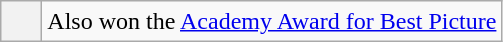<table class="wikitable">
<tr>
<th scope="row" style="text-align:center; height:20px; width:20px"></th>
<td>Also won the <a href='#'>Academy Award for Best Picture</a></td>
</tr>
</table>
